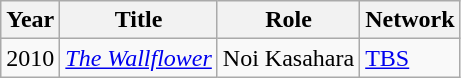<table class="wikitable">
<tr>
<th>Year</th>
<th>Title</th>
<th>Role</th>
<th>Network</th>
</tr>
<tr>
<td>2010</td>
<td><em><a href='#'>The Wallflower</a></em></td>
<td>Noi Kasahara</td>
<td><a href='#'>TBS</a></td>
</tr>
</table>
